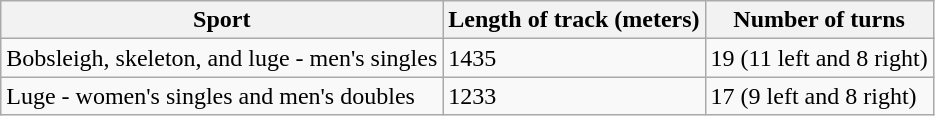<table class="wikitable">
<tr>
<th>Sport</th>
<th>Length of track (meters)</th>
<th>Number of turns</th>
</tr>
<tr>
<td>Bobsleigh, skeleton, and luge - men's singles</td>
<td>1435</td>
<td>19 (11 left and 8 right)</td>
</tr>
<tr>
<td>Luge - women's singles and men's doubles</td>
<td>1233</td>
<td>17 (9 left and 8 right)</td>
</tr>
</table>
